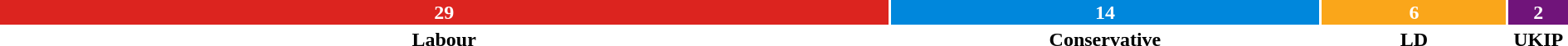<table style="width:100%; text-align:center;">
<tr style="color:white;">
<td style="background:#dc241f; width:56.9%;"><strong>29</strong></td>
<td style="background:#0087dc; width:27.5%;"><strong>14</strong></td>
<td style="background:#FAA61A; width:11.8%;"><strong>6</strong></td>
<td style="background:#70147A; width:3.9%;"><strong>2</strong></td>
</tr>
<tr>
<td><span><strong>Labour</strong></span></td>
<td><span><strong>Conservative</strong></span></td>
<td><span><strong>LD</strong></span></td>
<td><span><strong>UKIP</strong></span></td>
</tr>
</table>
